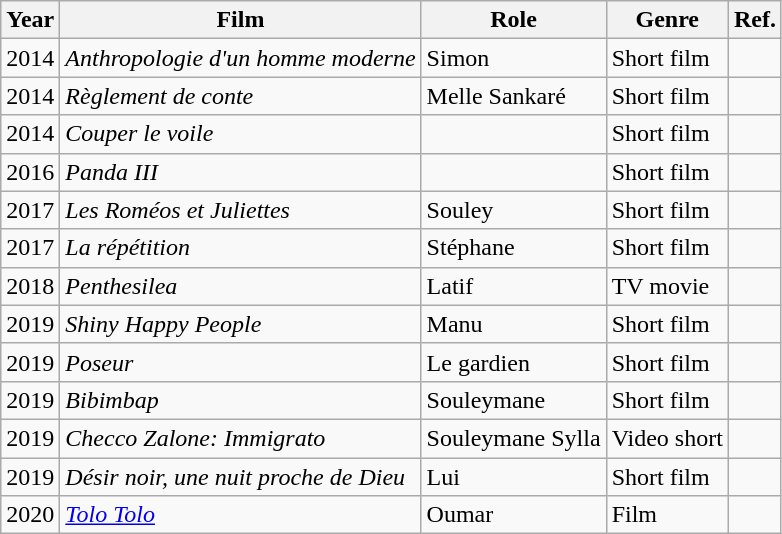<table class="wikitable">
<tr>
<th>Year</th>
<th>Film</th>
<th>Role</th>
<th>Genre</th>
<th>Ref.</th>
</tr>
<tr>
<td>2014</td>
<td><em>Anthropologie d'un homme moderne</em></td>
<td>Simon</td>
<td>Short film</td>
<td></td>
</tr>
<tr>
<td>2014</td>
<td><em>Règlement de conte</em></td>
<td>Melle Sankaré</td>
<td>Short film</td>
<td></td>
</tr>
<tr>
<td>2014</td>
<td><em>Couper le voile</em></td>
<td></td>
<td>Short film</td>
<td></td>
</tr>
<tr>
<td>2016</td>
<td><em>Panda III</em></td>
<td></td>
<td>Short film</td>
<td></td>
</tr>
<tr>
<td>2017</td>
<td><em>Les Roméos et Juliettes</em></td>
<td>Souley</td>
<td>Short film</td>
<td></td>
</tr>
<tr>
<td>2017</td>
<td><em>La répétition</em></td>
<td>Stéphane</td>
<td>Short film</td>
<td></td>
</tr>
<tr>
<td>2018</td>
<td><em>Penthesilea</em></td>
<td>Latif</td>
<td>TV movie</td>
<td></td>
</tr>
<tr>
<td>2019</td>
<td><em>Shiny Happy People</em></td>
<td>Manu</td>
<td>Short film</td>
<td></td>
</tr>
<tr>
<td>2019</td>
<td><em>Poseur</em></td>
<td>Le gardien</td>
<td>Short film</td>
<td></td>
</tr>
<tr>
<td>2019</td>
<td><em>Bibimbap</em></td>
<td>Souleymane</td>
<td>Short film</td>
<td></td>
</tr>
<tr>
<td>2019</td>
<td><em>Checco Zalone: Immigrato</em></td>
<td>Souleymane Sylla</td>
<td>Video short</td>
<td></td>
</tr>
<tr>
<td>2019</td>
<td><em>Désir noir, une nuit proche de Dieu</em></td>
<td>Lui</td>
<td>Short film</td>
<td></td>
</tr>
<tr>
<td>2020</td>
<td><em><a href='#'>Tolo Tolo</a></em></td>
<td>Oumar</td>
<td>Film</td>
<td></td>
</tr>
</table>
